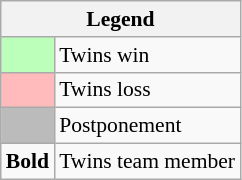<table class="wikitable" style="font-size:90%">
<tr>
<th colspan="2">Legend</th>
</tr>
<tr>
<td bgcolor="#bbffbb"> </td>
<td>Twins win</td>
</tr>
<tr>
<td bgcolor="#ffbbbb"> </td>
<td>Twins loss</td>
</tr>
<tr>
<td bgcolor="#bbbbbb"> </td>
<td>Postponement</td>
</tr>
<tr>
<td><strong>Bold</strong></td>
<td>Twins team member</td>
</tr>
</table>
